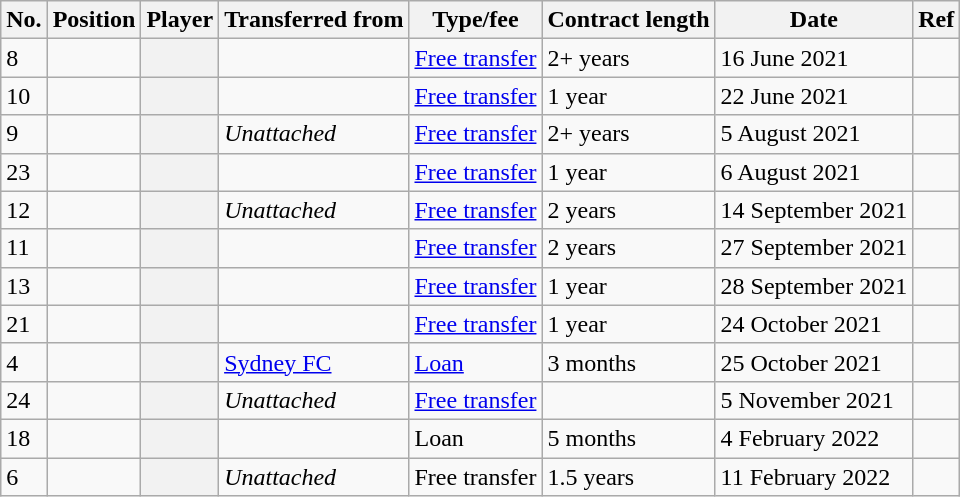<table class="wikitable plainrowheaders sortable" style=" text-align:left">
<tr>
<th scope="col">No.</th>
<th scope="col">Position</th>
<th scope="col">Player</th>
<th scope="col">Transferred from</th>
<th scope="col">Type/fee</th>
<th scope="col">Contract length</th>
<th scope="col">Date</th>
<th scope="col" class="unsortable">Ref</th>
</tr>
<tr>
<td>8</td>
<td></td>
<th scope="row"></th>
<td></td>
<td><a href='#'>Free transfer</a></td>
<td>2+ years</td>
<td>16 June 2021</td>
<td></td>
</tr>
<tr>
<td>10</td>
<td></td>
<th scope="row"></th>
<td></td>
<td><a href='#'>Free transfer</a></td>
<td>1 year</td>
<td>22 June 2021</td>
<td></td>
</tr>
<tr>
<td>9</td>
<td></td>
<th scope="row"></th>
<td><em>Unattached</em></td>
<td><a href='#'>Free transfer</a></td>
<td>2+ years</td>
<td>5 August 2021</td>
<td></td>
</tr>
<tr>
<td>23</td>
<td></td>
<th scope="row"></th>
<td></td>
<td><a href='#'>Free transfer</a></td>
<td>1 year</td>
<td>6 August 2021</td>
<td></td>
</tr>
<tr>
<td>12</td>
<td></td>
<th scope="row"></th>
<td><em>Unattached</em></td>
<td><a href='#'>Free transfer</a></td>
<td>2 years</td>
<td>14 September 2021</td>
<td></td>
</tr>
<tr>
<td>11</td>
<td></td>
<th scope="row"></th>
<td></td>
<td><a href='#'>Free transfer</a></td>
<td>2 years</td>
<td>27 September 2021</td>
<td></td>
</tr>
<tr>
<td>13</td>
<td></td>
<th scope="row"></th>
<td></td>
<td><a href='#'>Free transfer</a></td>
<td>1 year</td>
<td>28 September 2021</td>
<td></td>
</tr>
<tr>
<td>21</td>
<td></td>
<th scope="row"></th>
<td></td>
<td><a href='#'>Free transfer</a></td>
<td>1 year</td>
<td>24 October 2021</td>
<td></td>
</tr>
<tr>
<td>4</td>
<td></td>
<th scope="row"></th>
<td><a href='#'>Sydney FC</a></td>
<td><a href='#'>Loan</a></td>
<td>3 months</td>
<td>25 October 2021</td>
<td></td>
</tr>
<tr>
<td>24</td>
<td></td>
<th scope="row"></th>
<td><em>Unattached</em></td>
<td><a href='#'>Free transfer</a></td>
<td></td>
<td>5 November 2021</td>
<td></td>
</tr>
<tr>
<td>18</td>
<td></td>
<th scope="row"></th>
<td></td>
<td>Loan</td>
<td>5 months</td>
<td>4 February 2022</td>
<td></td>
</tr>
<tr>
<td>6</td>
<td></td>
<th scope="row"></th>
<td><em>Unattached</em></td>
<td>Free transfer</td>
<td>1.5 years</td>
<td>11 February 2022</td>
<td></td>
</tr>
</table>
